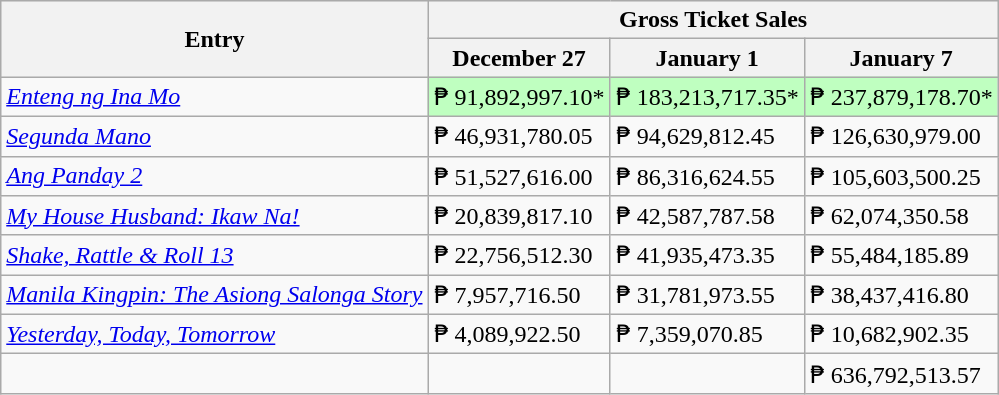<table class="wikitable sortable" style="text align: center">
<tr bgcolor="#efefef">
<th rowspan=2>Entry</th>
<th colspan=5>Gross Ticket Sales</th>
</tr>
<tr>
<th>December 27</th>
<th>January 1</th>
<th>January 7</th>
</tr>
<tr>
<td><em><a href='#'>Enteng ng Ina Mo</a></em></td>
<td data-sort-value="1" style="background:#BFFFC0;">₱ 91,892,997.10*</td>
<td data-sort-value="1" style="background:#BFFFC0;">₱ 183,213,717.35*</td>
<td data-sort-value="1" style="background:#BFFFC0;">₱ 237,879,178.70*</td>
</tr>
<tr>
<td><em><a href='#'>Segunda Mano</a></em></td>
<td data-sort-value="3">₱ 46,931,780.05</td>
<td data-sort-value="2">₱ 94,629,812.45</td>
<td data-sort-value="2">₱ 126,630,979.00</td>
</tr>
<tr>
<td><em><a href='#'>Ang Panday 2</a></em></td>
<td data-sort-value="2">₱ 51,527,616.00</td>
<td data-sort-value="3">₱ 86,316,624.55</td>
<td data-sort-value="3">₱ 105,603,500.25</td>
</tr>
<tr>
<td><em><a href='#'>My House Husband: Ikaw Na!</a></em></td>
<td data-sort-value="5">₱ 20,839,817.10</td>
<td data-sort-value="4">₱ 42,587,787.58</td>
<td data-sort-value="4">₱ 62,074,350.58</td>
</tr>
<tr>
<td><em><a href='#'>Shake, Rattle & Roll 13</a></em></td>
<td data-sort-value="4">₱ 22,756,512.30</td>
<td data-sort-value="5">₱ 41,935,473.35</td>
<td data-sort-value="5">₱ 55,484,185.89</td>
</tr>
<tr>
<td><em><a href='#'>Manila Kingpin: The Asiong Salonga Story</a></em></td>
<td data-sort-value="6">₱ 7,957,716.50</td>
<td data-sort-value="6">₱ 31,781,973.55</td>
<td data-sort-value="6">₱ 38,437,416.80</td>
</tr>
<tr>
<td><em><a href='#'>Yesterday, Today, Tomorrow</a></em></td>
<td data-sort-value="7">₱ 4,089,922.50</td>
<td data-sort-value="7">₱ 7,359,070.85</td>
<td data-sort-value="7">₱ 10,682,902.35</td>
</tr>
<tr>
<td></td>
<td></td>
<td><strong></strong></td>
<td>₱ 636,792,513.57</td>
</tr>
</table>
